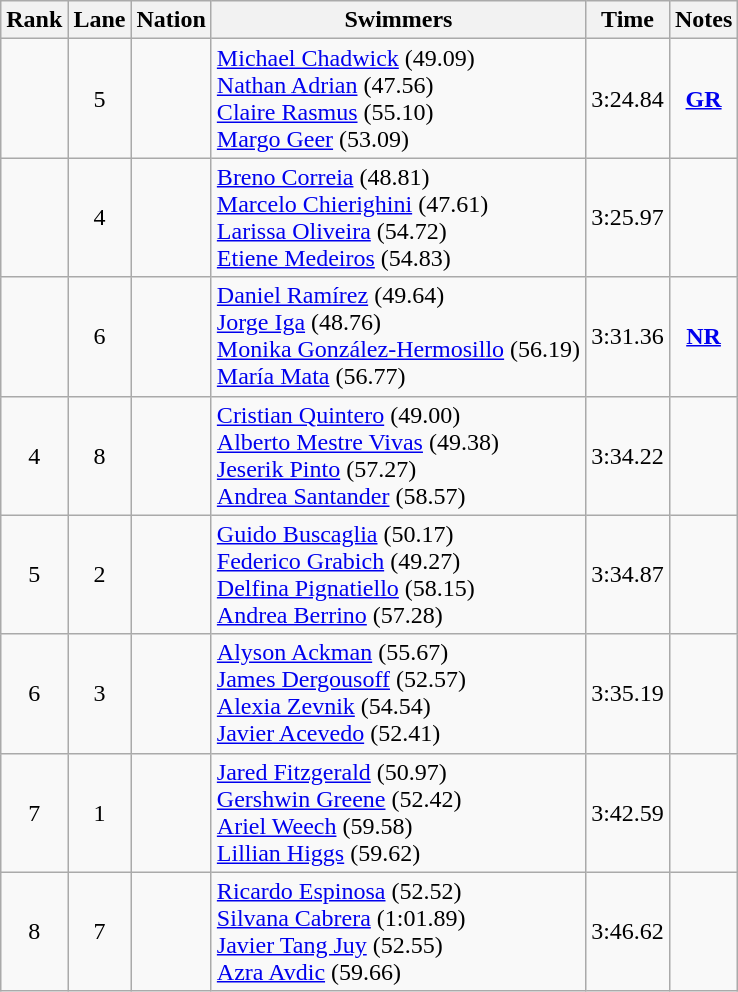<table class="wikitable sortable" style="text-align:center">
<tr>
<th>Rank</th>
<th>Lane</th>
<th>Nation</th>
<th>Swimmers</th>
<th>Time</th>
<th>Notes</th>
</tr>
<tr>
<td></td>
<td>5</td>
<td align="left"></td>
<td align="left"><a href='#'>Michael Chadwick</a> (49.09)<br><a href='#'>Nathan Adrian</a> (47.56)<br><a href='#'>Claire Rasmus</a> (55.10)<br><a href='#'>Margo Geer</a> (53.09)</td>
<td>3:24.84</td>
<td><strong><a href='#'>GR</a></strong></td>
</tr>
<tr>
<td></td>
<td>4</td>
<td align="left"></td>
<td align="left"><a href='#'>Breno Correia</a> (48.81)<br><a href='#'>Marcelo Chierighini</a> (47.61)<br><a href='#'>Larissa Oliveira</a> (54.72)<br><a href='#'>Etiene Medeiros</a> (54.83)</td>
<td>3:25.97</td>
<td></td>
</tr>
<tr>
<td></td>
<td>6</td>
<td align="left"></td>
<td align="left"><a href='#'>Daniel Ramírez</a> (49.64)<br><a href='#'>Jorge Iga</a> (48.76)<br><a href='#'>Monika González-Hermosillo</a> (56.19)<br><a href='#'>María Mata</a> (56.77)</td>
<td>3:31.36</td>
<td><strong><a href='#'>NR</a></strong></td>
</tr>
<tr>
<td>4</td>
<td>8</td>
<td align="left"></td>
<td align="left"><a href='#'>Cristian Quintero</a> (49.00)<br><a href='#'>Alberto Mestre Vivas</a> (49.38)<br><a href='#'>Jeserik Pinto</a> (57.27)<br><a href='#'>Andrea Santander</a> (58.57)</td>
<td>3:34.22</td>
<td></td>
</tr>
<tr>
<td>5</td>
<td>2</td>
<td align="left"></td>
<td align="left"><a href='#'>Guido Buscaglia</a> (50.17)<br> <a href='#'>Federico Grabich</a> (49.27)<br><a href='#'>Delfina Pignatiello</a> (58.15)<br><a href='#'>Andrea Berrino</a> (57.28)</td>
<td>3:34.87</td>
<td></td>
</tr>
<tr>
<td>6</td>
<td>3</td>
<td align="left"></td>
<td align="left"><a href='#'>Alyson Ackman</a> (55.67)<br><a href='#'>James Dergousoff</a> (52.57)<br><a href='#'>Alexia Zevnik</a> (54.54)<br><a href='#'>Javier Acevedo</a> (52.41)</td>
<td>3:35.19</td>
<td></td>
</tr>
<tr>
<td>7</td>
<td>1</td>
<td align="left"></td>
<td align="left"><a href='#'>Jared Fitzgerald</a> (50.97)<br><a href='#'>Gershwin Greene</a> (52.42)<br><a href='#'>Ariel Weech</a> (59.58)<br><a href='#'>Lillian Higgs</a> (59.62)</td>
<td>3:42.59</td>
<td></td>
</tr>
<tr>
<td>8</td>
<td>7</td>
<td align="left"></td>
<td align="left"><a href='#'>Ricardo Espinosa</a> (52.52)<br><a href='#'>Silvana Cabrera</a> (1:01.89)<br><a href='#'>Javier Tang Juy</a> (52.55)<br><a href='#'>Azra Avdic</a> (59.66)</td>
<td>3:46.62</td>
<td></td>
</tr>
</table>
